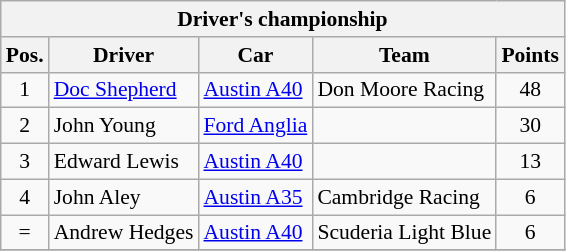<table class="wikitable" style="font-size: 90%">
<tr>
<th colspan=5>Driver's championship</th>
</tr>
<tr>
<th>Pos.</th>
<th>Driver</th>
<th>Car</th>
<th>Team</th>
<th>Points</th>
</tr>
<tr>
<td align=center>1</td>
<td><a href='#'>Doc Shepherd</a></td>
<td><a href='#'>Austin A40</a></td>
<td>Don Moore Racing</td>
<td align=center>48</td>
</tr>
<tr>
<td align=center>2</td>
<td>John Young</td>
<td><a href='#'>Ford Anglia</a></td>
<td></td>
<td align=center>30</td>
</tr>
<tr>
<td align=center>3</td>
<td>Edward Lewis</td>
<td><a href='#'>Austin A40</a></td>
<td></td>
<td align=center>13</td>
</tr>
<tr>
<td align=center>4</td>
<td>John Aley</td>
<td><a href='#'>Austin A35</a></td>
<td>Cambridge Racing</td>
<td align=center>6</td>
</tr>
<tr>
<td align=center>=</td>
<td>Andrew Hedges</td>
<td><a href='#'>Austin A40</a></td>
<td>Scuderia Light Blue</td>
<td align=center>6</td>
</tr>
<tr>
</tr>
</table>
